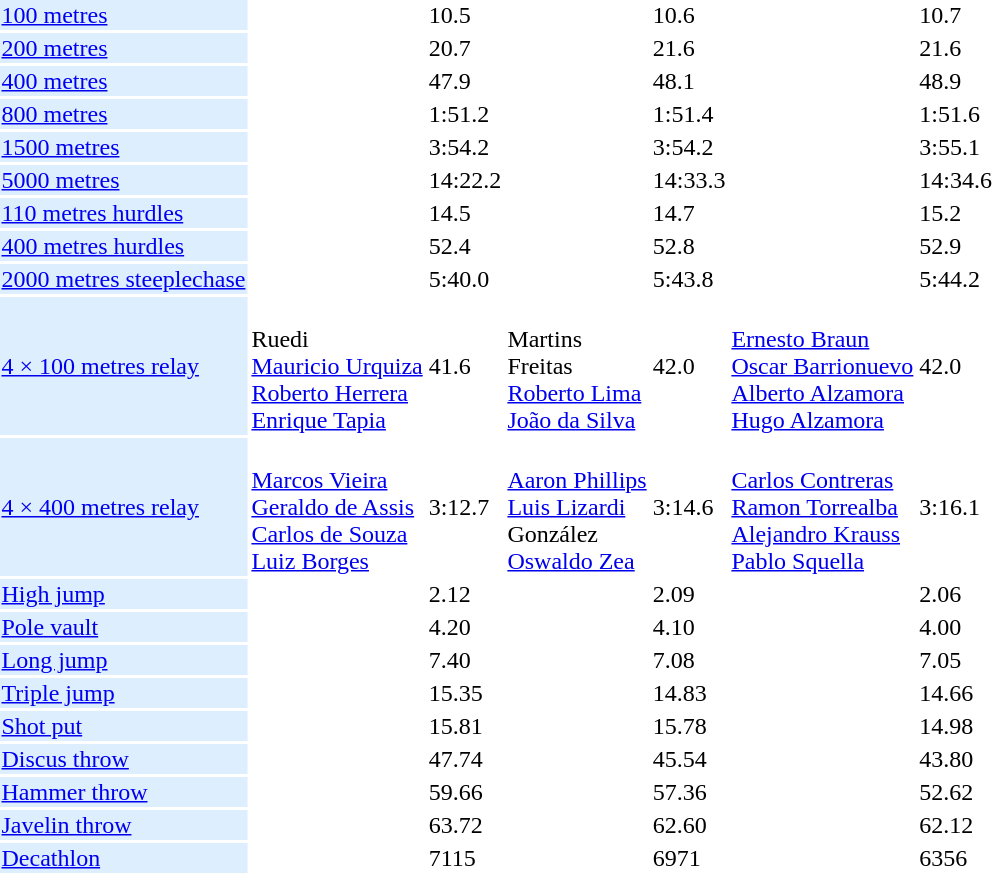<table>
<tr>
<td bgcolor = DDEEFF><a href='#'>100 metres</a></td>
<td></td>
<td>10.5</td>
<td></td>
<td>10.6</td>
<td></td>
<td>10.7</td>
</tr>
<tr>
<td bgcolor = DDEEFF><a href='#'>200 metres</a></td>
<td></td>
<td>20.7</td>
<td></td>
<td>21.6</td>
<td></td>
<td>21.6</td>
</tr>
<tr>
<td bgcolor = DDEEFF><a href='#'>400 metres</a></td>
<td></td>
<td>47.9</td>
<td></td>
<td>48.1</td>
<td></td>
<td>48.9</td>
</tr>
<tr>
<td bgcolor = DDEEFF><a href='#'>800 metres</a></td>
<td></td>
<td>1:51.2</td>
<td></td>
<td>1:51.4</td>
<td></td>
<td>1:51.6</td>
</tr>
<tr>
<td bgcolor = DDEEFF><a href='#'>1500 metres</a></td>
<td></td>
<td>3:54.2</td>
<td></td>
<td>3:54.2</td>
<td></td>
<td>3:55.1</td>
</tr>
<tr>
<td bgcolor = DDEEFF><a href='#'>5000 metres</a></td>
<td></td>
<td>14:22.2</td>
<td></td>
<td>14:33.3</td>
<td></td>
<td>14:34.6</td>
</tr>
<tr>
<td bgcolor = DDEEFF><a href='#'>110 metres hurdles</a></td>
<td></td>
<td>14.5</td>
<td></td>
<td>14.7</td>
<td></td>
<td>15.2</td>
</tr>
<tr>
<td bgcolor = DDEEFF><a href='#'>400 metres hurdles</a></td>
<td></td>
<td>52.4</td>
<td></td>
<td>52.8</td>
<td></td>
<td>52.9</td>
</tr>
<tr>
<td bgcolor = DDEEFF><a href='#'>2000 metres steeplechase</a></td>
<td></td>
<td>5:40.0</td>
<td></td>
<td>5:43.8</td>
<td></td>
<td>5:44.2</td>
</tr>
<tr>
<td bgcolor = DDEEFF><a href='#'>4 × 100 metres relay</a></td>
<td><br>Ruedi<br><a href='#'>Mauricio Urquiza</a><br><a href='#'>Roberto Herrera</a><br><a href='#'>Enrique Tapia</a></td>
<td>41.6</td>
<td><br>Martins<br>Freitas<br><a href='#'>Roberto Lima</a><br><a href='#'>João da Silva</a></td>
<td>42.0</td>
<td><br><a href='#'>Ernesto Braun</a><br><a href='#'>Oscar Barrionuevo</a><br><a href='#'>Alberto Alzamora</a><br><a href='#'>Hugo Alzamora</a></td>
<td>42.0</td>
</tr>
<tr>
<td bgcolor = DDEEFF><a href='#'>4 × 400 metres relay</a></td>
<td><br><a href='#'>Marcos Vieira</a><br><a href='#'>Geraldo de Assis</a><br><a href='#'>Carlos de Souza</a><br><a href='#'>Luiz Borges</a></td>
<td>3:12.7</td>
<td><br><a href='#'>Aaron Phillips</a><br><a href='#'>Luis Lizardi</a><br>González<br><a href='#'>Oswaldo Zea</a></td>
<td>3:14.6</td>
<td><br><a href='#'>Carlos Contreras</a><br><a href='#'>Ramon Torrealba</a><br><a href='#'>Alejandro Krauss</a><br><a href='#'>Pablo Squella</a></td>
<td>3:16.1</td>
</tr>
<tr>
<td bgcolor = DDEEFF><a href='#'>High jump</a></td>
<td></td>
<td>2.12</td>
<td></td>
<td>2.09</td>
<td></td>
<td>2.06</td>
</tr>
<tr>
<td bgcolor = DDEEFF><a href='#'>Pole vault</a></td>
<td></td>
<td>4.20</td>
<td></td>
<td>4.10</td>
<td></td>
<td>4.00</td>
</tr>
<tr>
<td bgcolor = DDEEFF><a href='#'>Long jump</a></td>
<td></td>
<td>7.40</td>
<td></td>
<td>7.08</td>
<td></td>
<td>7.05</td>
</tr>
<tr>
<td bgcolor = DDEEFF><a href='#'>Triple jump</a></td>
<td></td>
<td>15.35</td>
<td></td>
<td>14.83</td>
<td></td>
<td>14.66</td>
</tr>
<tr>
<td bgcolor = DDEEFF><a href='#'>Shot put</a></td>
<td></td>
<td>15.81</td>
<td></td>
<td>15.78</td>
<td></td>
<td>14.98</td>
</tr>
<tr>
<td bgcolor = DDEEFF><a href='#'>Discus throw</a></td>
<td></td>
<td>47.74</td>
<td></td>
<td>45.54</td>
<td></td>
<td>43.80</td>
</tr>
<tr>
<td bgcolor = DDEEFF><a href='#'>Hammer throw</a></td>
<td></td>
<td>59.66</td>
<td></td>
<td>57.36</td>
<td></td>
<td>52.62</td>
</tr>
<tr>
<td bgcolor = DDEEFF><a href='#'>Javelin throw</a></td>
<td></td>
<td>63.72</td>
<td></td>
<td>62.60</td>
<td></td>
<td>62.12</td>
</tr>
<tr>
<td bgcolor = DDEEFF><a href='#'>Decathlon</a></td>
<td></td>
<td>7115</td>
<td></td>
<td>6971</td>
<td></td>
<td>6356</td>
</tr>
</table>
